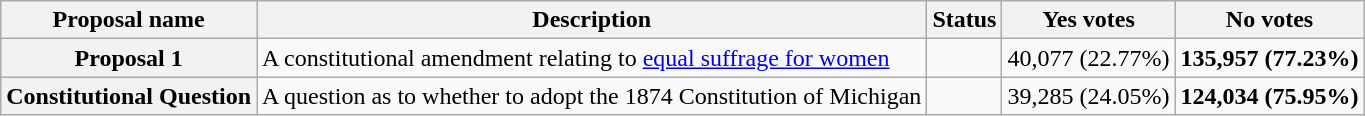<table class="wikitable sortable plainrowheaders">
<tr>
<th scope="col">Proposal name</th>
<th class="unsortable" scope="col">Description</th>
<th scope="col">Status</th>
<th scope="col">Yes votes</th>
<th scope="col">No votes</th>
</tr>
<tr>
<th scope="row">Proposal 1</th>
<td>A constitutional amendment relating to <a href='#'>equal suffrage for women</a></td>
<td></td>
<td>40,077 (22.77%)</td>
<td><strong>135,957 (77.23%)</strong></td>
</tr>
<tr>
<th scope="row">Constitutional Question</th>
<td>A question as to whether to adopt the 1874 Constitution of Michigan</td>
<td></td>
<td>39,285 (24.05%)</td>
<td><strong>124,034 (75.95%)</strong></td>
</tr>
</table>
